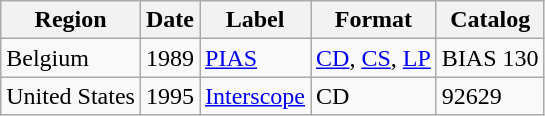<table class="wikitable">
<tr>
<th>Region</th>
<th>Date</th>
<th>Label</th>
<th>Format</th>
<th>Catalog</th>
</tr>
<tr>
<td>Belgium</td>
<td>1989</td>
<td><a href='#'>PIAS</a></td>
<td><a href='#'>CD</a>, <a href='#'>CS</a>, <a href='#'>LP</a></td>
<td>BIAS 130</td>
</tr>
<tr>
<td>United States</td>
<td>1995</td>
<td><a href='#'>Interscope</a></td>
<td>CD</td>
<td>92629</td>
</tr>
</table>
